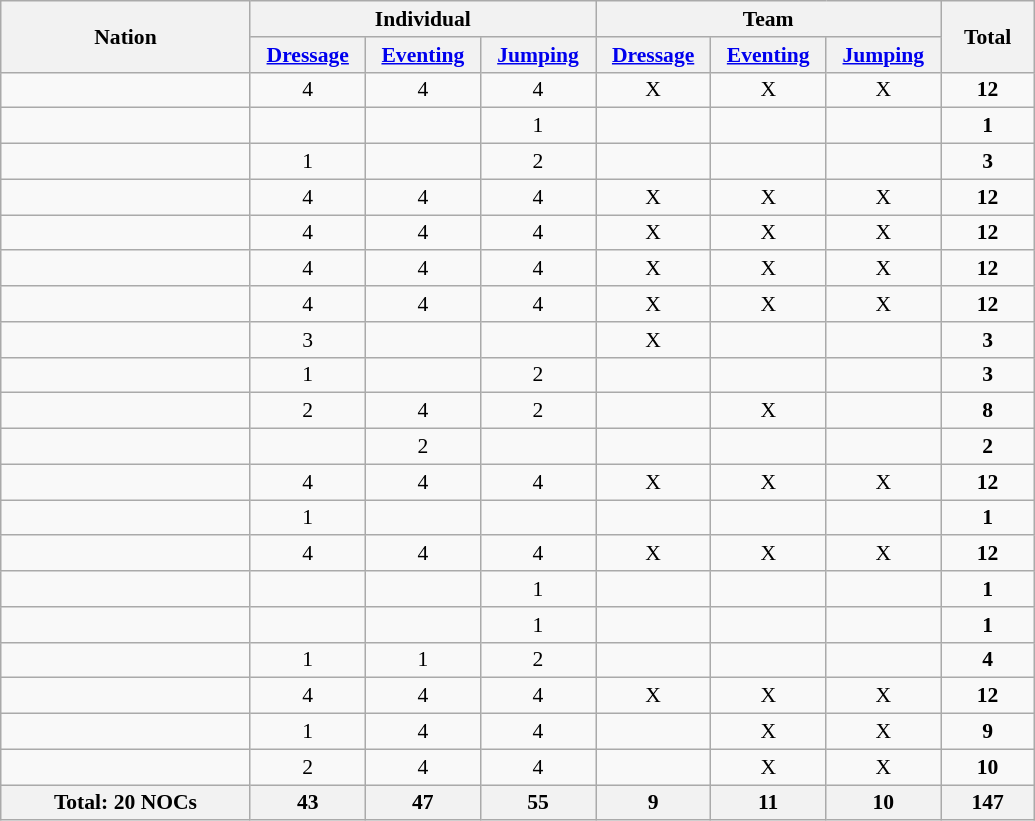<table class="wikitable" width=690 style="text-align:center; font-size:90%">
<tr>
<th rowspan="2" align="left">Nation</th>
<th colspan="3">Individual</th>
<th colspan="3">Team</th>
<th rowspan="2">Total</th>
</tr>
<tr>
<th width=70><a href='#'>Dressage</a></th>
<th width=70><a href='#'>Eventing</a></th>
<th width=70><a href='#'>Jumping</a></th>
<th width=70><a href='#'>Dressage</a></th>
<th width=70><a href='#'>Eventing</a></th>
<th width=70><a href='#'>Jumping</a></th>
</tr>
<tr>
<td align=left></td>
<td>4</td>
<td>4</td>
<td>4</td>
<td>X</td>
<td>X</td>
<td>X</td>
<td><strong>12</strong></td>
</tr>
<tr>
<td align=left></td>
<td></td>
<td></td>
<td>1</td>
<td></td>
<td></td>
<td></td>
<td><strong>1</strong></td>
</tr>
<tr>
<td align=left></td>
<td>1</td>
<td></td>
<td>2</td>
<td></td>
<td></td>
<td></td>
<td><strong>3</strong></td>
</tr>
<tr>
<td align=left></td>
<td>4</td>
<td>4</td>
<td>4</td>
<td>X</td>
<td>X</td>
<td>X</td>
<td><strong>12</strong></td>
</tr>
<tr>
<td align=left></td>
<td>4</td>
<td>4</td>
<td>4</td>
<td>X</td>
<td>X</td>
<td>X</td>
<td><strong>12</strong></td>
</tr>
<tr>
<td align=left></td>
<td>4</td>
<td>4</td>
<td>4</td>
<td>X</td>
<td>X</td>
<td>X</td>
<td><strong>12</strong></td>
</tr>
<tr>
<td align=left></td>
<td>4</td>
<td>4</td>
<td>4</td>
<td>X</td>
<td>X</td>
<td>X</td>
<td><strong>12</strong></td>
</tr>
<tr>
<td align=left></td>
<td>3</td>
<td></td>
<td></td>
<td>X</td>
<td></td>
<td></td>
<td><strong>3</strong></td>
</tr>
<tr>
<td align=left></td>
<td>1</td>
<td></td>
<td>2</td>
<td></td>
<td></td>
<td></td>
<td><strong>3</strong></td>
</tr>
<tr>
<td align=left></td>
<td>2</td>
<td>4</td>
<td>2</td>
<td></td>
<td>X</td>
<td></td>
<td><strong>8</strong></td>
</tr>
<tr>
<td align=left></td>
<td></td>
<td>2</td>
<td></td>
<td></td>
<td></td>
<td></td>
<td><strong>2</strong></td>
</tr>
<tr>
<td align=left></td>
<td>4</td>
<td>4</td>
<td>4</td>
<td>X</td>
<td>X</td>
<td>X</td>
<td><strong>12</strong></td>
</tr>
<tr>
<td align=left></td>
<td>1</td>
<td></td>
<td></td>
<td></td>
<td></td>
<td></td>
<td><strong>1</strong></td>
</tr>
<tr>
<td align=left></td>
<td>4</td>
<td>4</td>
<td>4</td>
<td>X</td>
<td>X</td>
<td>X</td>
<td><strong>12</strong></td>
</tr>
<tr>
<td align=left></td>
<td></td>
<td></td>
<td>1</td>
<td></td>
<td></td>
<td></td>
<td><strong>1</strong></td>
</tr>
<tr>
<td align=left></td>
<td></td>
<td></td>
<td>1</td>
<td></td>
<td></td>
<td></td>
<td><strong>1</strong></td>
</tr>
<tr>
<td align=left></td>
<td>1</td>
<td>1</td>
<td>2</td>
<td></td>
<td></td>
<td></td>
<td><strong>4</strong></td>
</tr>
<tr>
<td align=left></td>
<td>4</td>
<td>4</td>
<td>4</td>
<td>X</td>
<td>X</td>
<td>X</td>
<td><strong>12</strong></td>
</tr>
<tr>
<td align=left></td>
<td>1</td>
<td>4</td>
<td>4</td>
<td></td>
<td>X</td>
<td>X</td>
<td><strong>9</strong></td>
</tr>
<tr>
<td align=left></td>
<td>2</td>
<td>4</td>
<td>4</td>
<td></td>
<td>X</td>
<td>X</td>
<td><strong>10</strong></td>
</tr>
<tr>
<th>Total: 20 NOCs</th>
<th>43</th>
<th>47</th>
<th>55</th>
<th>9</th>
<th>11</th>
<th>10</th>
<th>147</th>
</tr>
</table>
